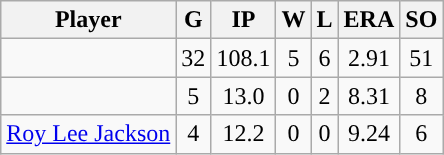<table class="wikitable sortable">
<tr>
<th>Player</th>
<th>G</th>
<th>IP</th>
<th>W</th>
<th>L</th>
<th>ERA</th>
<th>SO</th>
</tr>
<tr style="text-align:center;">
<td></td>
<td>32</td>
<td>108.1</td>
<td>5</td>
<td>6</td>
<td>2.91</td>
<td>51</td>
</tr>
<tr style="text-align:center;">
<td></td>
<td>5</td>
<td>13.0</td>
<td>0</td>
<td>2</td>
<td>8.31</td>
<td>8</td>
</tr>
<tr align=center>
<td><a href='#'>Roy Lee Jackson</a></td>
<td>4</td>
<td>12.2</td>
<td>0</td>
<td>0</td>
<td>9.24</td>
<td>6</td>
</tr>
</table>
